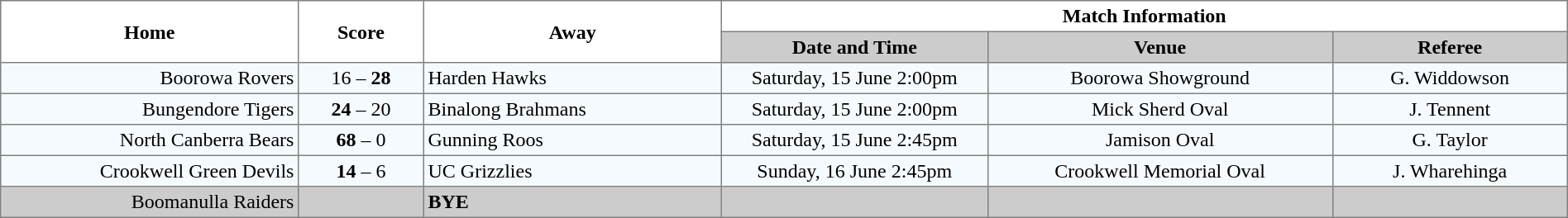<table border="1" cellpadding="3" cellspacing="0" width="100%" style="border-collapse:collapse;  text-align:center;">
<tr>
<th rowspan="2" width="19%">Home</th>
<th rowspan="2" width="8%">Score</th>
<th rowspan="2" width="19%">Away</th>
<th colspan="3">Match Information</th>
</tr>
<tr bgcolor="#CCCCCC">
<th width="17%">Date and Time</th>
<th width="22%">Venue</th>
<th width="50%">Referee</th>
</tr>
<tr style="text-align:center; background:#f5faff;">
<td align="right">Boorowa Rovers <strong></strong></td>
<td align="center">16 – <strong>28</strong></td>
<td align="left"> Harden Hawks</td>
<td>Saturday, 15 June 2:00pm</td>
<td>Boorowa Showground</td>
<td>G. Widdowson</td>
</tr>
<tr style="text-align:center; background:#f5faff;">
<td align="right">Bungendore Tigers </td>
<td align="center"><strong>24</strong> – 20</td>
<td align="left"> Binalong Brahmans</td>
<td>Saturday, 15 June 2:00pm</td>
<td>Mick Sherd Oval</td>
<td>J. Tennent</td>
</tr>
<tr style="text-align:center; background:#f5faff;">
<td align="right">North Canberra Bears </td>
<td align="center"><strong>68</strong> – 0</td>
<td align="left"> Gunning Roos</td>
<td>Saturday, 15 June 2:45pm</td>
<td>Jamison Oval</td>
<td>G. Taylor</td>
</tr>
<tr style="text-align:center; background:#f5faff;">
<td align="right">Crookwell Green Devils </td>
<td align="center"><strong>14</strong> – 6</td>
<td align="left"> UC Grizzlies</td>
<td>Sunday, 16 June 2:45pm</td>
<td>Crookwell Memorial Oval</td>
<td>J. Wharehinga</td>
</tr>
<tr style="text-align:center; background:#CCCCCC;">
<td align="right">Boomanulla Raiders </td>
<td></td>
<td align="left"><strong>BYE</strong></td>
<td></td>
<td></td>
<td></td>
</tr>
</table>
